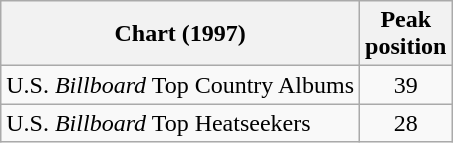<table class="wikitable">
<tr>
<th>Chart (1997)</th>
<th>Peak<br>position</th>
</tr>
<tr>
<td>U.S. <em>Billboard</em> Top Country Albums</td>
<td align="center">39</td>
</tr>
<tr>
<td>U.S. <em>Billboard</em> Top Heatseekers</td>
<td align="center">28</td>
</tr>
</table>
